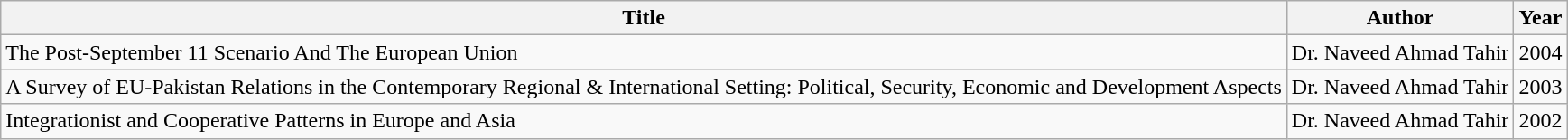<table class="wikitable sortable">
<tr>
<th>Title</th>
<th>Author</th>
<th>Year</th>
</tr>
<tr>
<td>The Post-September 11 Scenario And The European Union</td>
<td>Dr. Naveed Ahmad Tahir</td>
<td>2004</td>
</tr>
<tr>
<td>A Survey of EU-Pakistan Relations in the Contemporary Regional & International Setting: Political, Security, Economic and Development Aspects</td>
<td>Dr. Naveed Ahmad Tahir</td>
<td>2003</td>
</tr>
<tr>
<td>Integrationist and Cooperative Patterns in Europe and Asia</td>
<td>Dr. Naveed Ahmad Tahir</td>
<td>2002</td>
</tr>
</table>
